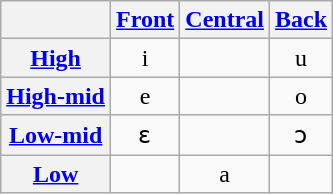<table class="wikitable" style="text-align:center">
<tr>
<th></th>
<th><a href='#'>Front</a></th>
<th><a href='#'>Central</a></th>
<th><a href='#'>Back</a></th>
</tr>
<tr>
<th><a href='#'>High</a></th>
<td>i</td>
<td></td>
<td>u</td>
</tr>
<tr>
<th><a href='#'>High-mid</a></th>
<td>e</td>
<td></td>
<td>o</td>
</tr>
<tr>
<th><a href='#'>Low-mid</a></th>
<td>ɛ</td>
<td></td>
<td>ɔ</td>
</tr>
<tr>
<th><a href='#'>Low</a></th>
<td></td>
<td>a</td>
<td></td>
</tr>
</table>
